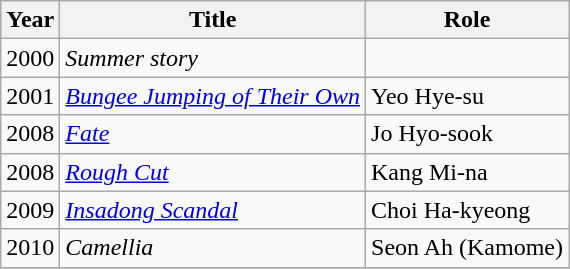<table class="wikitable">
<tr>
<th>Year</th>
<th>Title</th>
<th>Role</th>
</tr>
<tr>
<td>2000</td>
<td><em>Summer story</em></td>
<td></td>
</tr>
<tr>
<td>2001</td>
<td><em><a href='#'>Bungee Jumping of Their Own</a></em></td>
<td>Yeo Hye-su</td>
</tr>
<tr>
<td>2008</td>
<td><a href='#'><em>Fate</em></a></td>
<td>Jo Hyo-sook</td>
</tr>
<tr>
<td>2008</td>
<td><a href='#'><em>Rough Cut</em></a></td>
<td>Kang Mi-na</td>
</tr>
<tr>
<td>2009</td>
<td><em><a href='#'>Insadong Scandal</a></em></td>
<td>Choi Ha-kyeong</td>
</tr>
<tr>
<td>2010</td>
<td><em>Camellia</em></td>
<td>Seon Ah (Kamome)</td>
</tr>
<tr>
</tr>
</table>
